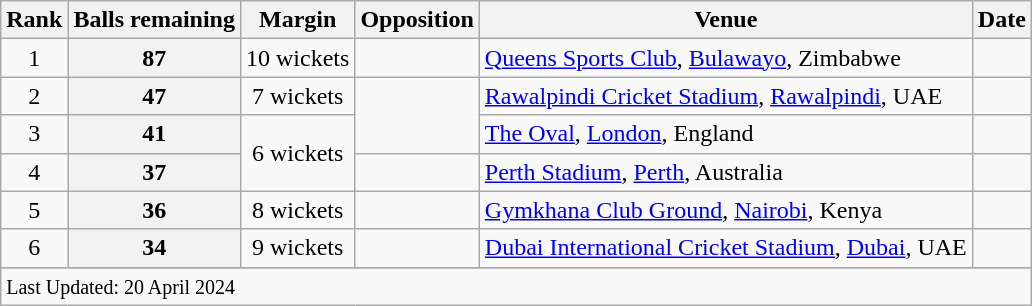<table class="wikitable plainrowheaders sortable">
<tr>
<th scope=col>Rank</th>
<th scope=col>Balls remaining</th>
<th scope=col>Margin</th>
<th scope=col>Opposition</th>
<th scope=col>Venue</th>
<th scope=col>Date</th>
</tr>
<tr>
<td align=center>1</td>
<th scope=row style=text-align:center>87</th>
<td scope=row style=text-align:center;>10 wickets</td>
<td></td>
<td><a href='#'>Queens Sports Club</a>, <a href='#'>Bulawayo</a>, Zimbabwe</td>
<td></td>
</tr>
<tr>
<td align=center>2</td>
<th scope=row style=text-align:center>47</th>
<td scope=row style=text-align:center;>7 wickets</td>
<td rowspan=2></td>
<td><a href='#'>Rawalpindi Cricket Stadium</a>, <a href='#'>Rawalpindi</a>, UAE</td>
<td></td>
</tr>
<tr>
<td align=center>3</td>
<th scope=row style=text-align:center>41</th>
<td scope=row style=text-align:center; rowspan=2>6 wickets</td>
<td><a href='#'>The Oval</a>, <a href='#'>London</a>, England</td>
<td> </td>
</tr>
<tr>
<td align=center>4</td>
<th scope=row style=text-align:center>37</th>
<td></td>
<td><a href='#'>Perth Stadium</a>, <a href='#'>Perth</a>, Australia</td>
<td> </td>
</tr>
<tr>
<td align=center>5</td>
<th scope=row style=text-align:center>36</th>
<td scope=row style=text-align:center;>8 wickets</td>
<td></td>
<td><a href='#'>Gymkhana Club Ground</a>, <a href='#'>Nairobi</a>, Kenya</td>
<td></td>
</tr>
<tr>
<td align=center>6</td>
<th scope=row style=text-align:center>34</th>
<td scope=row style=text-align:center;>9 wickets</td>
<td></td>
<td><a href='#'>Dubai International Cricket Stadium</a>, <a href='#'>Dubai</a>, UAE</td>
<td></td>
</tr>
<tr>
</tr>
<tr class=sortbottom>
<td colspan=6><small>Last Updated: 20 April 2024</small></td>
</tr>
</table>
